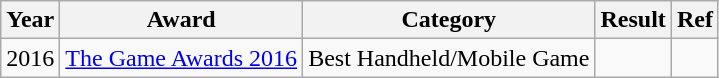<table class="wikitable sortable">
<tr>
<th>Year</th>
<th>Award</th>
<th>Category</th>
<th>Result</th>
<th>Ref</th>
</tr>
<tr>
<td style="text-align:center;">2016</td>
<td><a href='#'>The Game Awards 2016</a></td>
<td>Best Handheld/Mobile Game</td>
<td></td>
<td></td>
</tr>
</table>
